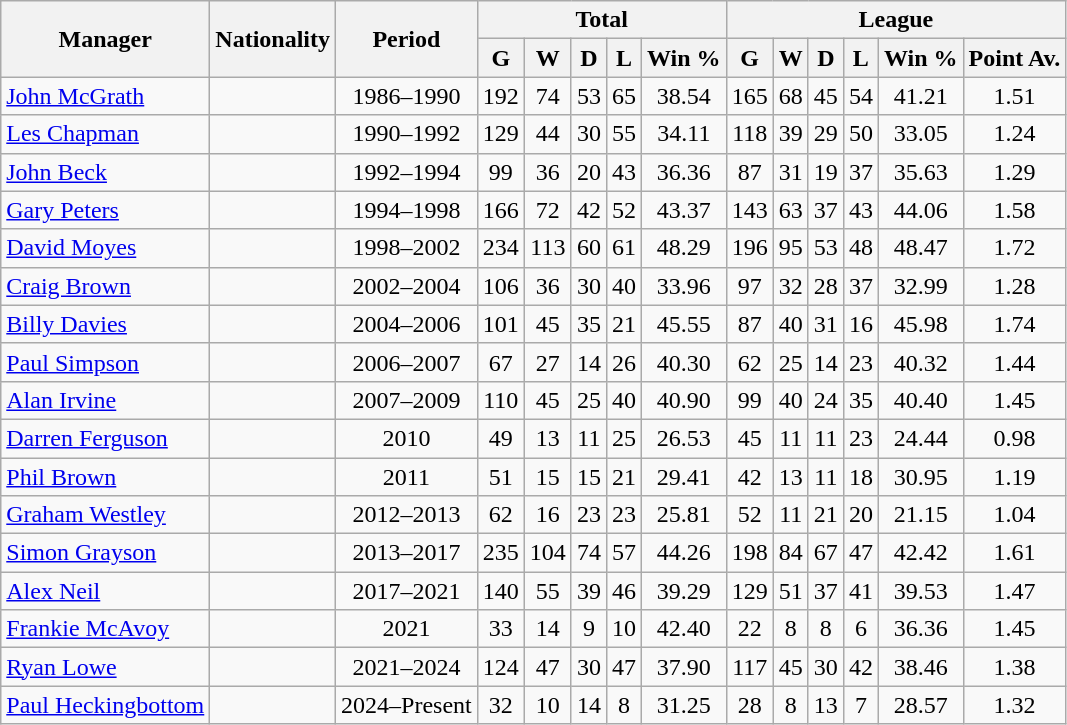<table class="wikitable sortable" style="text-align: center">
<tr>
<th rowspan="2">Manager</th>
<th rowspan="2">Nationality</th>
<th rowspan="2">Period</th>
<th colspan="5">Total</th>
<th colspan="6">League</th>
</tr>
<tr>
<th>G</th>
<th>W</th>
<th>D</th>
<th>L</th>
<th>Win %</th>
<th>G</th>
<th>W</th>
<th>D</th>
<th>L</th>
<th>Win %</th>
<th>Point Av.</th>
</tr>
<tr>
<td align="left"><a href='#'>John McGrath</a></td>
<td align="left"></td>
<td style="text-align:center;">1986–1990</td>
<td>192</td>
<td>74</td>
<td>53</td>
<td>65</td>
<td>38.54</td>
<td>165</td>
<td>68</td>
<td>45</td>
<td>54</td>
<td>41.21</td>
<td>1.51</td>
</tr>
<tr>
<td align="left"><a href='#'>Les Chapman</a></td>
<td align="left"></td>
<td style="text-align:center;">1990–1992</td>
<td>129</td>
<td>44</td>
<td>30</td>
<td>55</td>
<td>34.11</td>
<td>118</td>
<td>39</td>
<td>29</td>
<td>50</td>
<td>33.05</td>
<td>1.24</td>
</tr>
<tr>
<td align="left"><a href='#'>John Beck</a></td>
<td align="left"></td>
<td style="text-align:center;">1992–1994</td>
<td>99</td>
<td>36</td>
<td>20</td>
<td>43</td>
<td>36.36</td>
<td>87</td>
<td>31</td>
<td>19</td>
<td>37</td>
<td>35.63</td>
<td>1.29</td>
</tr>
<tr>
<td align="left"><a href='#'>Gary Peters</a></td>
<td align="left"></td>
<td style="text-align:center;">1994–1998</td>
<td>166</td>
<td>72</td>
<td>42</td>
<td>52</td>
<td>43.37</td>
<td>143</td>
<td>63</td>
<td>37</td>
<td>43</td>
<td>44.06</td>
<td>1.58</td>
</tr>
<tr>
<td align="left"><a href='#'>David Moyes</a></td>
<td align="left"></td>
<td style="text-align:center;">1998–2002</td>
<td>234</td>
<td>113</td>
<td>60</td>
<td>61</td>
<td>48.29</td>
<td>196</td>
<td>95</td>
<td>53</td>
<td>48</td>
<td>48.47</td>
<td>1.72</td>
</tr>
<tr>
<td align="left"><a href='#'>Craig Brown</a></td>
<td align="left"></td>
<td style="text-align:center;">2002–2004</td>
<td>106</td>
<td>36</td>
<td>30</td>
<td>40</td>
<td>33.96</td>
<td>97</td>
<td>32</td>
<td>28</td>
<td>37</td>
<td>32.99</td>
<td>1.28</td>
</tr>
<tr>
<td align="left"><a href='#'>Billy Davies</a></td>
<td align="left"></td>
<td style="text-align:center;">2004–2006</td>
<td>101</td>
<td>45</td>
<td>35</td>
<td>21</td>
<td>45.55</td>
<td>87</td>
<td>40</td>
<td>31</td>
<td>16</td>
<td>45.98</td>
<td>1.74</td>
</tr>
<tr>
<td align="left"><a href='#'>Paul Simpson</a></td>
<td align="left"></td>
<td style="text-align:center;">2006–2007</td>
<td>67</td>
<td>27</td>
<td>14</td>
<td>26</td>
<td>40.30</td>
<td>62</td>
<td>25</td>
<td>14</td>
<td>23</td>
<td>40.32</td>
<td>1.44</td>
</tr>
<tr>
<td align="left"><a href='#'>Alan Irvine</a></td>
<td align="left"></td>
<td style="text-align:center;">2007–2009</td>
<td>110</td>
<td>45</td>
<td>25</td>
<td>40</td>
<td>40.90</td>
<td>99</td>
<td>40</td>
<td>24</td>
<td>35</td>
<td>40.40</td>
<td>1.45</td>
</tr>
<tr>
<td align="left"><a href='#'>Darren Ferguson</a></td>
<td align="left"></td>
<td style="text-align:center;">2010</td>
<td>49</td>
<td>13</td>
<td>11</td>
<td>25</td>
<td>26.53</td>
<td>45</td>
<td>11</td>
<td>11</td>
<td>23</td>
<td>24.44</td>
<td>0.98</td>
</tr>
<tr>
<td align="left"><a href='#'>Phil Brown</a></td>
<td align="left"></td>
<td style="text-align:center;">2011</td>
<td>51</td>
<td>15</td>
<td>15</td>
<td>21</td>
<td>29.41</td>
<td>42</td>
<td>13</td>
<td>11</td>
<td>18</td>
<td>30.95</td>
<td>1.19</td>
</tr>
<tr>
<td align="left"><a href='#'>Graham Westley</a></td>
<td align="left"></td>
<td style="text-align:center;">2012–2013</td>
<td>62</td>
<td>16</td>
<td>23</td>
<td>23</td>
<td>25.81</td>
<td>52</td>
<td>11</td>
<td>21</td>
<td>20</td>
<td>21.15</td>
<td>1.04</td>
</tr>
<tr>
<td align="left"><a href='#'>Simon Grayson</a></td>
<td align="left"></td>
<td style="text-align:center;">2013–2017</td>
<td>235</td>
<td>104</td>
<td>74</td>
<td>57</td>
<td>44.26</td>
<td>198</td>
<td>84</td>
<td>67</td>
<td>47</td>
<td>42.42</td>
<td>1.61</td>
</tr>
<tr>
<td align="left"><a href='#'>Alex Neil</a></td>
<td align="left"></td>
<td style="text-align:center;">2017–2021</td>
<td>140</td>
<td>55</td>
<td>39</td>
<td>46</td>
<td>39.29</td>
<td>129</td>
<td>51</td>
<td>37</td>
<td>41</td>
<td>39.53</td>
<td>1.47</td>
</tr>
<tr>
<td align="left"><a href='#'>Frankie McAvoy</a></td>
<td align="left"></td>
<td style="text-align:center;">2021</td>
<td>33</td>
<td>14</td>
<td>9</td>
<td>10</td>
<td>42.40</td>
<td>22</td>
<td>8</td>
<td>8</td>
<td>6</td>
<td>36.36</td>
<td>1.45</td>
</tr>
<tr>
<td align="left"><a href='#'>Ryan Lowe</a></td>
<td align="left"></td>
<td style="text-align:center;">2021–2024</td>
<td>124</td>
<td>47</td>
<td>30</td>
<td>47</td>
<td>37.90</td>
<td>117</td>
<td>45</td>
<td>30</td>
<td>42</td>
<td>38.46</td>
<td>1.38</td>
</tr>
<tr>
<td align="left"><a href='#'>Paul Heckingbottom</a></td>
<td align="left"></td>
<td style="text-align:center;">2024–Present</td>
<td>32</td>
<td>10</td>
<td>14</td>
<td>8</td>
<td>31.25</td>
<td>28</td>
<td>8</td>
<td>13</td>
<td>7</td>
<td>28.57</td>
<td>1.32</td>
</tr>
</table>
